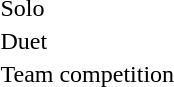<table>
<tr>
<td>Solo</td>
<td></td>
<td></td>
<td></td>
</tr>
<tr>
<td>Duet</td>
<td><br></td>
<td><br></td>
<td><br></td>
</tr>
<tr>
<td>Team competition</td>
<td></td>
<td></td>
<td></td>
</tr>
</table>
